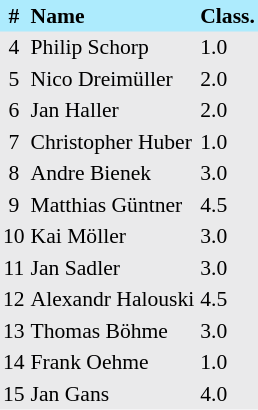<table border=0 cellpadding=2 cellspacing=0  |- bgcolor=#EAEAEB style="text-align:center; font-size:90%;">
<tr bgcolor=#ADEBFD>
<th>#</th>
<th align=left>Name</th>
<th align=left>Class.</th>
</tr>
<tr>
<td>4</td>
<td align=left>Philip Schorp</td>
<td align=left>1.0</td>
</tr>
<tr>
<td>5</td>
<td align=left>Nico Dreimüller</td>
<td align=left>2.0</td>
</tr>
<tr>
<td>6</td>
<td align=left>Jan Haller</td>
<td align=left>2.0</td>
</tr>
<tr>
<td>7</td>
<td align=left>Christopher Huber</td>
<td align=left>1.0</td>
</tr>
<tr>
<td>8</td>
<td align=left>Andre Bienek</td>
<td align=left>3.0</td>
</tr>
<tr>
<td>9</td>
<td align=left>Matthias Güntner</td>
<td align=left>4.5</td>
</tr>
<tr>
<td>10</td>
<td align=left>Kai Möller</td>
<td align=left>3.0</td>
</tr>
<tr>
<td>11</td>
<td align=left>Jan Sadler</td>
<td align=left>3.0</td>
</tr>
<tr>
<td>12</td>
<td align=left>Alexandr Halouski</td>
<td align=left>4.5</td>
</tr>
<tr>
<td>13</td>
<td align=left>Thomas Böhme</td>
<td align=left>3.0</td>
</tr>
<tr>
<td>14</td>
<td align=left>Frank Oehme</td>
<td align=left>1.0</td>
</tr>
<tr>
<td>15</td>
<td align=left>Jan Gans</td>
<td align=left>4.0</td>
</tr>
</table>
